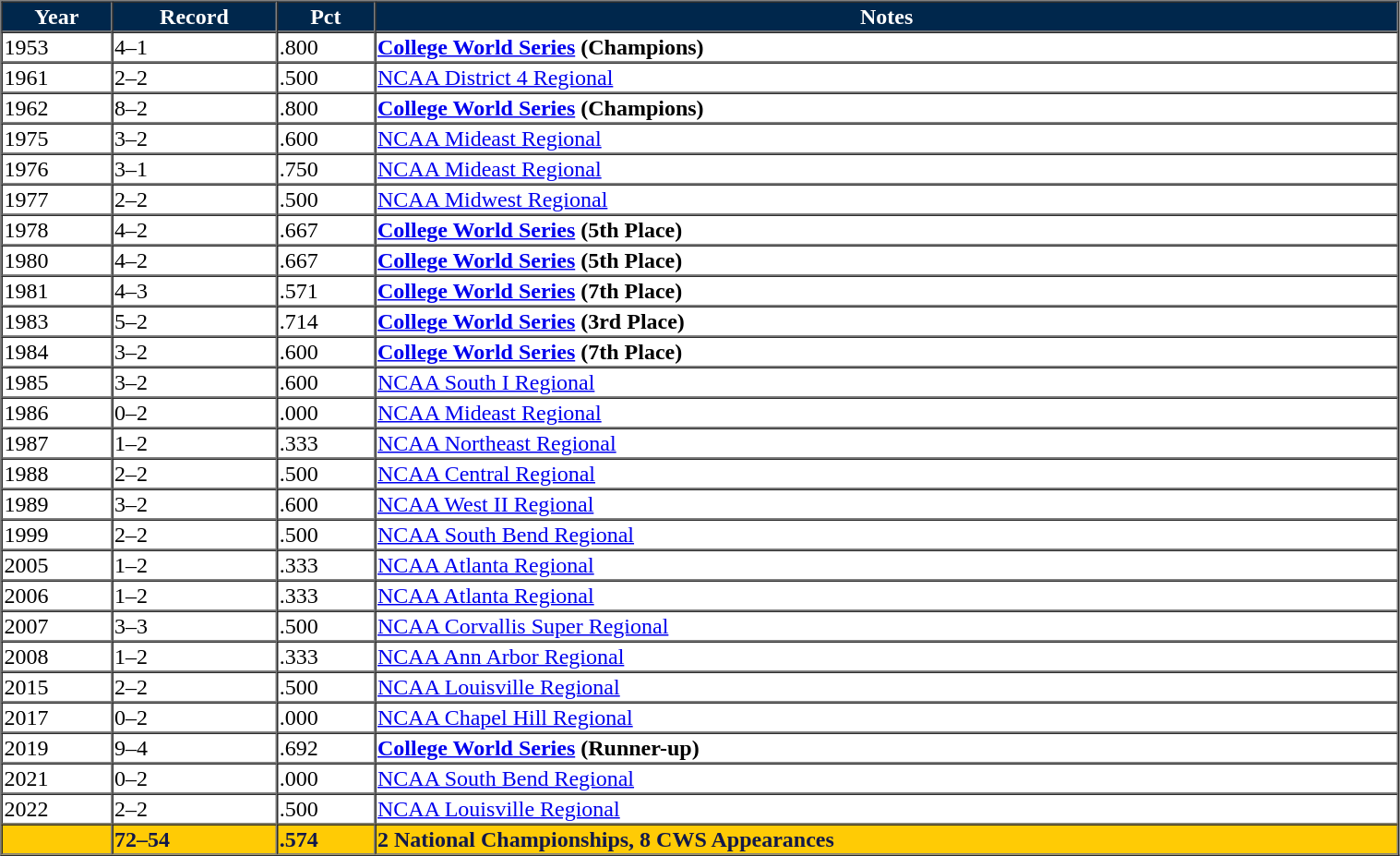<table cellpadding="1" border="1" cellspacing="0" style="width:80%;" class="sortable">
<tr style="background:#00274C; color:white;">
<th>Year</th>
<th>Record</th>
<th>Pct</th>
<th>Notes</th>
</tr>
<tr>
<td>1953</td>
<td>4–1</td>
<td>.800</td>
<td><strong><a href='#'>College World Series</a> (Champions)</strong></td>
</tr>
<tr>
<td>1961</td>
<td>2–2</td>
<td>.500</td>
<td><a href='#'>NCAA District 4 Regional</a></td>
</tr>
<tr>
<td>1962</td>
<td>8–2</td>
<td>.800</td>
<td><strong><a href='#'>College World Series</a> (Champions)</strong></td>
</tr>
<tr>
<td>1975</td>
<td>3–2</td>
<td>.600</td>
<td><a href='#'>NCAA Mideast Regional</a></td>
</tr>
<tr>
<td>1976</td>
<td>3–1</td>
<td>.750</td>
<td><a href='#'>NCAA Mideast Regional</a></td>
</tr>
<tr>
<td>1977</td>
<td>2–2</td>
<td>.500</td>
<td><a href='#'>NCAA Midwest Regional</a></td>
</tr>
<tr>
<td>1978</td>
<td>4–2</td>
<td>.667</td>
<td><strong><a href='#'>College World Series</a> (5th Place)</strong></td>
</tr>
<tr>
<td>1980</td>
<td>4–2</td>
<td>.667</td>
<td><strong><a href='#'>College World Series</a> (5th Place)</strong></td>
</tr>
<tr>
<td>1981</td>
<td>4–3</td>
<td>.571</td>
<td><strong><a href='#'>College World Series</a> (7th Place)</strong></td>
</tr>
<tr>
<td>1983</td>
<td>5–2</td>
<td>.714</td>
<td><strong><a href='#'>College World Series</a> (3rd Place)</strong></td>
</tr>
<tr>
<td>1984</td>
<td>3–2</td>
<td>.600</td>
<td><strong><a href='#'>College World Series</a> (7th Place)</strong></td>
</tr>
<tr>
<td>1985</td>
<td>3–2</td>
<td>.600</td>
<td><a href='#'>NCAA South I Regional</a></td>
</tr>
<tr>
<td>1986</td>
<td>0–2</td>
<td>.000</td>
<td><a href='#'>NCAA Mideast Regional</a></td>
</tr>
<tr>
<td>1987</td>
<td>1–2</td>
<td>.333</td>
<td><a href='#'>NCAA Northeast Regional</a></td>
</tr>
<tr>
<td>1988</td>
<td>2–2</td>
<td>.500</td>
<td><a href='#'>NCAA Central Regional</a></td>
</tr>
<tr>
<td>1989</td>
<td>3–2</td>
<td>.600</td>
<td><a href='#'>NCAA West II Regional</a></td>
</tr>
<tr>
<td>1999</td>
<td>2–2</td>
<td>.500</td>
<td><a href='#'>NCAA South Bend Regional</a></td>
</tr>
<tr>
<td>2005</td>
<td>1–2</td>
<td>.333</td>
<td><a href='#'>NCAA Atlanta Regional</a></td>
</tr>
<tr>
<td>2006</td>
<td>1–2</td>
<td>.333</td>
<td><a href='#'>NCAA Atlanta Regional</a></td>
</tr>
<tr>
<td>2007</td>
<td>3–3</td>
<td>.500</td>
<td><a href='#'>NCAA Corvallis Super Regional</a></td>
</tr>
<tr>
<td>2008</td>
<td>1–2</td>
<td>.333</td>
<td><a href='#'>NCAA Ann Arbor Regional</a></td>
</tr>
<tr>
<td>2015</td>
<td>2–2</td>
<td>.500</td>
<td><a href='#'>NCAA Louisville Regional</a></td>
</tr>
<tr>
<td>2017</td>
<td>0–2</td>
<td>.000</td>
<td><a href='#'>NCAA Chapel Hill Regional</a></td>
</tr>
<tr>
<td>2019</td>
<td>9–4</td>
<td>.692</td>
<td><strong><a href='#'>College World Series</a> (Runner-up)</strong></td>
</tr>
<tr>
<td>2021</td>
<td>0–2</td>
<td>.000</td>
<td><a href='#'>NCAA South Bend Regional</a></td>
</tr>
<tr>
<td>2022</td>
<td>2–2</td>
<td>.500</td>
<td><a href='#'>NCAA Louisville Regional</a></td>
</tr>
<tr class="sortbottom" style="background:#FFCB05; color:#121849;">
<td></td>
<td><strong>72–54</strong></td>
<td><strong>.574</strong></td>
<td><strong>2 National Championships, 8 CWS Appearances</strong></td>
</tr>
</table>
